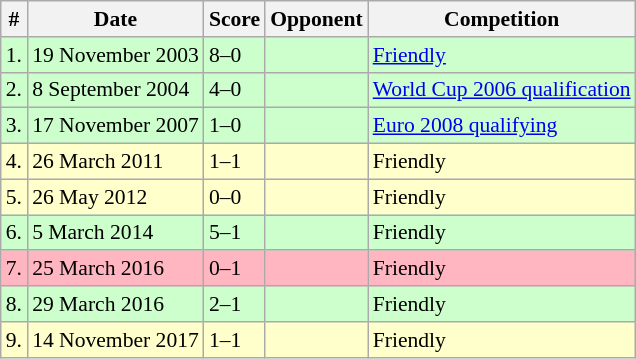<table class="wikitable" style="font-size:90%">
<tr>
<th>#</th>
<th>Date</th>
<th>Score</th>
<th>Opponent</th>
<th>Competition</th>
</tr>
<tr style="background: #CCFFCC">
<td>1.</td>
<td>19 November 2003</td>
<td>8–0</td>
<td></td>
<td><a href='#'>Friendly</a></td>
</tr>
<tr style="background: #CCFFCC">
<td>2.</td>
<td>8 September 2004</td>
<td>4–0</td>
<td></td>
<td><a href='#'>World Cup 2006 qualification</a></td>
</tr>
<tr style="background: #CCFFCC">
<td>3.</td>
<td>17 November 2007</td>
<td>1–0</td>
<td></td>
<td><a href='#'>Euro 2008 qualifying</a></td>
</tr>
<tr style="background: #FFFFCC">
<td>4.</td>
<td>26 March 2011</td>
<td>1–1</td>
<td></td>
<td>Friendly</td>
</tr>
<tr style="background: #FFFFCC">
<td>5.</td>
<td>26 May 2012</td>
<td>0–0</td>
<td></td>
<td>Friendly</td>
</tr>
<tr style="background: #CCFFCC">
<td>6.</td>
<td>5 March 2014</td>
<td>5–1</td>
<td></td>
<td>Friendly</td>
</tr>
<tr style="background: #FFB6C1">
<td>7.</td>
<td>25 March 2016</td>
<td>0–1</td>
<td></td>
<td>Friendly</td>
</tr>
<tr style="background: #CCFFCC">
<td>8.</td>
<td>29 March 2016</td>
<td>2–1</td>
<td></td>
<td>Friendly</td>
</tr>
<tr style="background: #FFFFCC">
<td>9.</td>
<td>14 November 2017</td>
<td>1–1</td>
<td></td>
<td>Friendly</td>
</tr>
</table>
